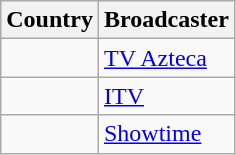<table class="wikitable">
<tr>
<th align=center>Country</th>
<th align=center>Broadcaster</th>
</tr>
<tr>
<td></td>
<td><a href='#'>TV Azteca</a></td>
</tr>
<tr>
<td></td>
<td><a href='#'>ITV</a></td>
</tr>
<tr>
<td></td>
<td><a href='#'>Showtime</a></td>
</tr>
</table>
